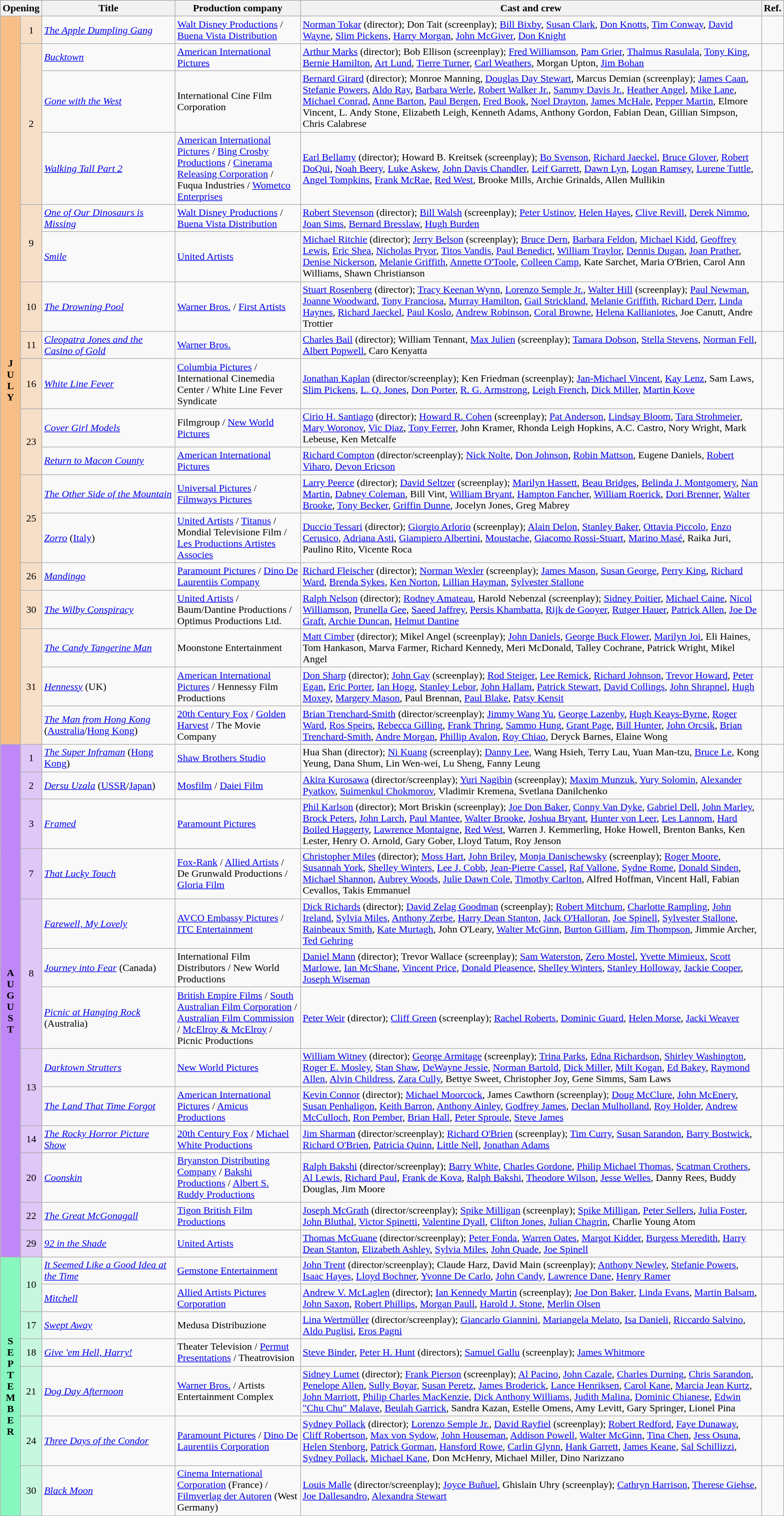<table class="wikitable sortable">
<tr style="background:#b0e0e6; text-align:center;">
<th colspan="2">Opening</th>
<th style="width:17%;">Title</th>
<th style="width:16%;">Production company</th>
<th>Cast and crew</th>
<th class="unsortable">Ref.</th>
</tr>
<tr>
<th rowspan="18" style="text-align:center; background:#f7bf87;"><strong>J<br>U<br>L<br>Y</strong></th>
<td style="text-align:center; background:#f7dfc7;">1</td>
<td><em><a href='#'>The Apple Dumpling Gang</a></em></td>
<td><a href='#'>Walt Disney Productions</a> / <a href='#'>Buena Vista Distribution</a></td>
<td><a href='#'>Norman Tokar</a> (director); Don Tait (screenplay); <a href='#'>Bill Bixby</a>, <a href='#'>Susan Clark</a>, <a href='#'>Don Knotts</a>, <a href='#'>Tim Conway</a>, <a href='#'>David Wayne</a>, <a href='#'>Slim Pickens</a>, <a href='#'>Harry Morgan</a>, <a href='#'>John McGiver</a>, <a href='#'>Don Knight</a></td>
<td></td>
</tr>
<tr>
<td rowspan="3" style="text-align:center; background:#f7dfc7;">2</td>
<td><em><a href='#'>Bucktown</a></em></td>
<td><a href='#'>American International Pictures</a></td>
<td><a href='#'>Arthur Marks</a> (director); Bob Ellison (screenplay); <a href='#'>Fred Williamson</a>, <a href='#'>Pam Grier</a>, <a href='#'>Thalmus Rasulala</a>, <a href='#'>Tony King</a>, <a href='#'>Bernie Hamilton</a>, <a href='#'>Art Lund</a>, <a href='#'>Tierre Turner</a>, <a href='#'>Carl Weathers</a>, Morgan Upton, <a href='#'>Jim Bohan</a></td>
<td></td>
</tr>
<tr>
<td><em><a href='#'>Gone with the West</a></em></td>
<td>International Cine Film Corporation</td>
<td><a href='#'>Bernard Girard</a> (director); Monroe Manning, <a href='#'>Douglas Day Stewart</a>, Marcus Demian (screenplay); <a href='#'>James Caan</a>, <a href='#'>Stefanie Powers</a>, <a href='#'>Aldo Ray</a>, <a href='#'>Barbara Werle</a>, <a href='#'>Robert Walker Jr.</a>, <a href='#'>Sammy Davis Jr.</a>, <a href='#'>Heather Angel</a>, <a href='#'>Mike Lane</a>, <a href='#'>Michael Conrad</a>, <a href='#'>Anne Barton</a>, <a href='#'>Paul Bergen</a>, <a href='#'>Fred Book</a>, <a href='#'>Noel Drayton</a>, <a href='#'>James McHale</a>, <a href='#'>Pepper Martin</a>, Elmore Vincent, L. Andy Stone, Elizabeth Leigh, Kenneth Adams, Anthony Gordon, Fabian Dean, Gillian Simpson, Chris Calabrese</td>
<td></td>
</tr>
<tr>
<td><em><a href='#'>Walking Tall Part 2</a></em></td>
<td><a href='#'>American International Pictures</a> / <a href='#'>Bing Crosby Productions</a> / <a href='#'>Cinerama Releasing Corporation</a> / Fuqua Industries / <a href='#'>Wometco Enterprises</a></td>
<td><a href='#'>Earl Bellamy</a> (director); Howard B. Kreitsek (screenplay); <a href='#'>Bo Svenson</a>, <a href='#'>Richard Jaeckel</a>, <a href='#'>Bruce Glover</a>, <a href='#'>Robert DoQui</a>, <a href='#'>Noah Beery</a>, <a href='#'>Luke Askew</a>, <a href='#'>John Davis Chandler</a>, <a href='#'>Leif Garrett</a>, <a href='#'>Dawn Lyn</a>, <a href='#'>Logan Ramsey</a>, <a href='#'>Lurene Tuttle</a>, <a href='#'>Angel Tompkins</a>, <a href='#'>Frank McRae</a>, <a href='#'>Red West</a>, Brooke Mills, Archie Grinalds, Allen Mullikin</td>
<td></td>
</tr>
<tr>
<td rowspan="2" style="text-align:center; background:#f7dfc7;">9</td>
<td><em><a href='#'>One of Our Dinosaurs is Missing</a></em></td>
<td><a href='#'>Walt Disney Productions</a> / <a href='#'>Buena Vista Distribution</a></td>
<td><a href='#'>Robert Stevenson</a> (director); <a href='#'>Bill Walsh</a> (screenplay); <a href='#'>Peter Ustinov</a>, <a href='#'>Helen Hayes</a>, <a href='#'>Clive Revill</a>, <a href='#'>Derek Nimmo</a>, <a href='#'>Joan Sims</a>, <a href='#'>Bernard Bresslaw</a>, <a href='#'>Hugh Burden</a></td>
<td></td>
</tr>
<tr>
<td><em><a href='#'>Smile</a></em></td>
<td><a href='#'>United Artists</a></td>
<td><a href='#'>Michael Ritchie</a> (director); <a href='#'>Jerry Belson</a> (screenplay); <a href='#'>Bruce Dern</a>, <a href='#'>Barbara Feldon</a>, <a href='#'>Michael Kidd</a>, <a href='#'>Geoffrey Lewis</a>, <a href='#'>Eric Shea</a>, <a href='#'>Nicholas Pryor</a>, <a href='#'>Titos Vandis</a>, <a href='#'>Paul Benedict</a>, <a href='#'>William Traylor</a>, <a href='#'>Dennis Dugan</a>, <a href='#'>Joan Prather</a>, <a href='#'>Denise Nickerson</a>, <a href='#'>Melanie Griffith</a>, <a href='#'>Annette O'Toole</a>, <a href='#'>Colleen Camp</a>, Kate Sarchet, Maria O'Brien, Carol Ann Williams, Shawn Christianson</td>
<td></td>
</tr>
<tr>
<td style="text-align:center; background:#f7dfc7;">10</td>
<td><em><a href='#'>The Drowning Pool</a></em></td>
<td><a href='#'>Warner Bros.</a> / <a href='#'>First Artists</a></td>
<td><a href='#'>Stuart Rosenberg</a> (director); <a href='#'>Tracy Keenan Wynn</a>, <a href='#'>Lorenzo Semple Jr.</a>, <a href='#'>Walter Hill</a> (screenplay); <a href='#'>Paul Newman</a>, <a href='#'>Joanne Woodward</a>, <a href='#'>Tony Franciosa</a>, <a href='#'>Murray Hamilton</a>, <a href='#'>Gail Strickland</a>, <a href='#'>Melanie Griffith</a>, <a href='#'>Richard Derr</a>, <a href='#'>Linda Haynes</a>, <a href='#'>Richard Jaeckel</a>, <a href='#'>Paul Koslo</a>, <a href='#'>Andrew Robinson</a>, <a href='#'>Coral Browne</a>, <a href='#'>Helena Kallianiotes</a>, Joe Canutt, Andre Trottier</td>
<td></td>
</tr>
<tr>
<td style="text-align:center; background:#f7dfc7;">11</td>
<td><em><a href='#'>Cleopatra Jones and the Casino of Gold</a></em></td>
<td><a href='#'>Warner Bros.</a></td>
<td><a href='#'>Charles Bail</a> (director); William Tennant, <a href='#'>Max Julien</a> (screenplay); <a href='#'>Tamara Dobson</a>, <a href='#'>Stella Stevens</a>, <a href='#'>Norman Fell</a>, <a href='#'>Albert Popwell</a>, Caro Kenyatta</td>
<td></td>
</tr>
<tr>
<td style="text-align:center; background:#f7dfc7;">16</td>
<td><em><a href='#'>White Line Fever</a></em></td>
<td><a href='#'>Columbia Pictures</a> / International Cinemedia Center / White Line Fever Syndicate</td>
<td><a href='#'>Jonathan Kaplan</a> (director/screenplay); Ken Friedman (screenplay); <a href='#'>Jan-Michael Vincent</a>, <a href='#'>Kay Lenz</a>, Sam Laws, <a href='#'>Slim Pickens</a>, <a href='#'>L. Q. Jones</a>, <a href='#'>Don Porter</a>, <a href='#'>R. G. Armstrong</a>, <a href='#'>Leigh French</a>, <a href='#'>Dick Miller</a>, <a href='#'>Martin Kove</a></td>
<td></td>
</tr>
<tr>
<td rowspan="2" style="text-align:center; background:#f7dfc7;">23</td>
<td><em><a href='#'>Cover Girl Models</a></em></td>
<td>Filmgroup / <a href='#'>New World Pictures</a></td>
<td><a href='#'>Cirio H. Santiago</a> (director); <a href='#'>Howard R. Cohen</a> (screenplay); <a href='#'>Pat Anderson</a>, <a href='#'>Lindsay Bloom</a>, <a href='#'>Tara Strohmeier</a>, <a href='#'>Mary Woronov</a>, <a href='#'>Vic Diaz</a>, <a href='#'>Tony Ferrer</a>, John Kramer, Rhonda Leigh Hopkins, A.C. Castro, Nory Wright, Mark Lebeuse, Ken Metcalfe</td>
<td></td>
</tr>
<tr>
<td><em><a href='#'>Return to Macon County</a></em></td>
<td><a href='#'>American International Pictures</a></td>
<td><a href='#'>Richard Compton</a> (director/screenplay); <a href='#'>Nick Nolte</a>, <a href='#'>Don Johnson</a>, <a href='#'>Robin Mattson</a>, Eugene Daniels, <a href='#'>Robert Viharo</a>, <a href='#'>Devon Ericson</a></td>
<td></td>
</tr>
<tr>
<td rowspan="2" style="text-align:center; background:#f7dfc7;">25</td>
<td><em><a href='#'>The Other Side of the Mountain</a></em></td>
<td><a href='#'>Universal Pictures</a> / <a href='#'>Filmways Pictures</a></td>
<td><a href='#'>Larry Peerce</a> (director); <a href='#'>David Seltzer</a> (screenplay); <a href='#'>Marilyn Hassett</a>, <a href='#'>Beau Bridges</a>, <a href='#'>Belinda J. Montgomery</a>, <a href='#'>Nan Martin</a>, <a href='#'>Dabney Coleman</a>, Bill Vint, <a href='#'>William Bryant</a>, <a href='#'>Hampton Fancher</a>, <a href='#'>William Roerick</a>, <a href='#'>Dori Brenner</a>, <a href='#'>Walter Brooke</a>, <a href='#'>Tony Becker</a>, <a href='#'>Griffin Dunne</a>, Jocelyn Jones, Greg Mabrey</td>
<td></td>
</tr>
<tr>
<td><em><a href='#'>Zorro</a></em> (<a href='#'>Italy</a>)</td>
<td><a href='#'>United Artists</a> / <a href='#'>Titanus</a> / Mondial Televisione Film / <a href='#'>Les Productions Artistes Associes</a></td>
<td><a href='#'>Duccio Tessari</a> (director); <a href='#'>Giorgio Arlorio</a> (screenplay); <a href='#'>Alain Delon</a>, <a href='#'>Stanley Baker</a>, <a href='#'>Ottavia Piccolo</a>, <a href='#'>Enzo Cerusico</a>, <a href='#'>Adriana Asti</a>, <a href='#'>Giampiero Albertini</a>, <a href='#'>Moustache</a>, <a href='#'>Giacomo Rossi-Stuart</a>, <a href='#'>Marino Masé</a>, Raika Juri, Paulino Rito, Vicente Roca</td>
<td></td>
</tr>
<tr>
<td style="text-align:center; background:#f7dfc7;">26</td>
<td><em><a href='#'>Mandingo</a></em></td>
<td><a href='#'>Paramount Pictures</a> / <a href='#'>Dino De Laurentiis Company</a></td>
<td><a href='#'>Richard Fleischer</a> (director); <a href='#'>Norman Wexler</a> (screenplay); <a href='#'>James Mason</a>, <a href='#'>Susan George</a>, <a href='#'>Perry King</a>, <a href='#'>Richard Ward</a>, <a href='#'>Brenda Sykes</a>, <a href='#'>Ken Norton</a>, <a href='#'>Lillian Hayman</a>, <a href='#'>Sylvester Stallone</a></td>
<td></td>
</tr>
<tr>
<td style="text-align:center; background:#f7dfc7;">30</td>
<td><em><a href='#'>The Wilby Conspiracy</a></em></td>
<td><a href='#'>United Artists</a> / Baum/Dantine Productions / Optimus Productions Ltd.</td>
<td><a href='#'>Ralph Nelson</a> (director); <a href='#'>Rodney Amateau</a>, Harold Nebenzal (screenplay); <a href='#'>Sidney Poitier</a>, <a href='#'>Michael Caine</a>, <a href='#'>Nicol Williamson</a>, <a href='#'>Prunella Gee</a>, <a href='#'>Saeed Jaffrey</a>, <a href='#'>Persis Khambatta</a>, <a href='#'>Rijk de Gooyer</a>, <a href='#'>Rutger Hauer</a>, <a href='#'>Patrick Allen</a>, <a href='#'>Joe De Graft</a>, <a href='#'>Archie Duncan</a>, <a href='#'>Helmut Dantine</a></td>
<td></td>
</tr>
<tr>
<td rowspan="3" style="text-align:center; background:#f7dfc7;">31</td>
<td><em><a href='#'>The Candy Tangerine Man</a></em></td>
<td>Moonstone Entertainment</td>
<td><a href='#'>Matt Cimber</a> (director); Mikel Angel (screenplay); <a href='#'>John Daniels</a>, <a href='#'>George Buck Flower</a>, <a href='#'>Marilyn Joi</a>, Eli Haines, Tom Hankason, Marva Farmer, Richard Kennedy, Meri McDonald, Talley Cochrane, Patrick Wright, Mikel Angel</td>
<td></td>
</tr>
<tr>
<td><em><a href='#'>Hennessy</a></em> (UK)</td>
<td><a href='#'>American International Pictures</a> / Hennessy Film Productions</td>
<td><a href='#'>Don Sharp</a> (director); <a href='#'>John Gay</a> (screenplay); <a href='#'>Rod Steiger</a>, <a href='#'>Lee Remick</a>, <a href='#'>Richard Johnson</a>, <a href='#'>Trevor Howard</a>, <a href='#'>Peter Egan</a>, <a href='#'>Eric Porter</a>, <a href='#'>Ian Hogg</a>, <a href='#'>Stanley Lebor</a>, <a href='#'>John Hallam</a>, <a href='#'>Patrick Stewart</a>, <a href='#'>David Collings</a>, <a href='#'>John Shrapnel</a>, <a href='#'>Hugh Moxey</a>, <a href='#'>Margery Mason</a>, Paul Brennan, <a href='#'>Paul Blake</a>, <a href='#'>Patsy Kensit</a></td>
<td></td>
</tr>
<tr>
<td><em><a href='#'>The Man from Hong Kong</a></em> (<a href='#'>Australia</a>/<a href='#'>Hong Kong</a>)</td>
<td><a href='#'>20th Century Fox</a> / <a href='#'>Golden Harvest</a> / The Movie Company</td>
<td><a href='#'>Brian Trenchard-Smith</a> (director/screenplay); <a href='#'>Jimmy Wang Yu</a>, <a href='#'>George Lazenby</a>, <a href='#'>Hugh Keays-Byrne</a>, <a href='#'>Roger Ward</a>, <a href='#'>Ros Speirs</a>, <a href='#'>Rebecca Gilling</a>, <a href='#'>Frank Thring</a>, <a href='#'>Sammo Hung</a>, <a href='#'>Grant Page</a>, <a href='#'>Bill Hunter</a>, <a href='#'>John Orcsik</a>, <a href='#'>Brian Trenchard-Smith</a>, <a href='#'>Andre Morgan</a>, <a href='#'>Phillip Avalon</a>, <a href='#'>Roy Chiao</a>, Deryck Barnes, Elaine Wong</td>
<td></td>
</tr>
<tr>
<th rowspan="13" style="text-align:center; background:#bf87f7;"><strong>A<br>U<br>G<br>U<br>S<br>T</strong></th>
<td style="text-align:center; background:#dfc7f7;">1</td>
<td><em><a href='#'>The Super Inframan</a></em> (<a href='#'>Hong Kong</a>)</td>
<td><a href='#'>Shaw Brothers Studio</a></td>
<td>Hua Shan (director); <a href='#'>Ni Kuang</a> (screenplay); <a href='#'>Danny Lee</a>, Wang Hsieh, Terry Lau, Yuan Man-tzu, <a href='#'>Bruce Le</a>, Kong Yeung, Dana Shum, Lin Wen-wei, Lu Sheng, Fanny Leung</td>
<td></td>
</tr>
<tr>
<td style="text-align:center; background:#dfc7f7;">2</td>
<td><em><a href='#'>Dersu Uzala</a></em> (<a href='#'>USSR</a>/<a href='#'>Japan</a>)</td>
<td><a href='#'>Mosfilm</a> / <a href='#'>Daiei Film</a></td>
<td><a href='#'>Akira Kurosawa</a> (director/screenplay); <a href='#'>Yuri Nagibin</a> (screenplay); <a href='#'>Maxim Munzuk</a>, <a href='#'>Yury Solomin</a>, <a href='#'>Alexander Pyatkov</a>, <a href='#'>Suimenkul Chokmorov</a>, Vladimir Kremena, Svetlana Danilchenko</td>
<td></td>
</tr>
<tr>
<td style="text-align:center; background:#dfc7f7;">3</td>
<td><em><a href='#'>Framed</a></em></td>
<td><a href='#'>Paramount Pictures</a></td>
<td><a href='#'>Phil Karlson</a> (director); Mort Briskin (screenplay); <a href='#'>Joe Don Baker</a>, <a href='#'>Conny Van Dyke</a>, <a href='#'>Gabriel Dell</a>, <a href='#'>John Marley</a>, <a href='#'>Brock Peters</a>, <a href='#'>John Larch</a>, <a href='#'>Paul Mantee</a>, <a href='#'>Walter Brooke</a>, <a href='#'>Joshua Bryant</a>, <a href='#'>Hunter von Leer</a>, <a href='#'>Les Lannom</a>, <a href='#'>Hard Boiled Haggerty</a>, <a href='#'>Lawrence Montaigne</a>, <a href='#'>Red West</a>, Warren J. Kemmerling, Hoke Howell, Brenton Banks, Ken Lester, Henry O. Arnold, Gary Gober, Lloyd Tatum, Roy Jenson</td>
<td></td>
</tr>
<tr>
<td style="text-align:center; background:#dfc7f7;">7</td>
<td><em><a href='#'>That Lucky Touch</a></em></td>
<td><a href='#'>Fox-Rank</a> / <a href='#'>Allied Artists</a> / De Grunwald Productions / <a href='#'>Gloria Film</a></td>
<td><a href='#'>Christopher Miles</a> (director); <a href='#'>Moss Hart</a>, <a href='#'>John Briley</a>, <a href='#'>Monja Danischewsky</a> (screenplay); <a href='#'>Roger Moore</a>, <a href='#'>Susannah York</a>, <a href='#'>Shelley Winters</a>, <a href='#'>Lee J. Cobb</a>, <a href='#'>Jean-Pierre Cassel</a>, <a href='#'>Raf Vallone</a>, <a href='#'>Sydne Rome</a>, <a href='#'>Donald Sinden</a>, <a href='#'>Michael Shannon</a>, <a href='#'>Aubrey Woods</a>, <a href='#'>Julie Dawn Cole</a>, <a href='#'>Timothy Carlton</a>, Alfred Hoffman, Vincent Hall, Fabian Cevallos, Takis Emmanuel</td>
<td></td>
</tr>
<tr>
<td rowspan="3" style="text-align:center; background:#dfc7f7;">8</td>
<td><em><a href='#'>Farewell, My Lovely</a></em></td>
<td><a href='#'>AVCO Embassy Pictures</a> / <a href='#'>ITC Entertainment</a></td>
<td><a href='#'>Dick Richards</a> (director); <a href='#'>David Zelag Goodman</a> (screenplay); <a href='#'>Robert Mitchum</a>, <a href='#'>Charlotte Rampling</a>, <a href='#'>John Ireland</a>, <a href='#'>Sylvia Miles</a>, <a href='#'>Anthony Zerbe</a>, <a href='#'>Harry Dean Stanton</a>, <a href='#'>Jack O'Halloran</a>, <a href='#'>Joe Spinell</a>, <a href='#'>Sylvester Stallone</a>, <a href='#'>Rainbeaux Smith</a>, <a href='#'>Kate Murtagh</a>, John O'Leary, <a href='#'>Walter McGinn</a>, <a href='#'>Burton Gilliam</a>, <a href='#'>Jim Thompson</a>, Jimmie Archer, <a href='#'>Ted Gehring</a></td>
<td></td>
</tr>
<tr>
<td><em><a href='#'>Journey into Fear</a></em> (Canada)</td>
<td>International Film Distributors / New World Productions</td>
<td><a href='#'>Daniel Mann</a> (director); Trevor Wallace (screenplay); <a href='#'>Sam Waterston</a>, <a href='#'>Zero Mostel</a>, <a href='#'>Yvette Mimieux</a>, <a href='#'>Scott Marlowe</a>, <a href='#'>Ian McShane</a>, <a href='#'>Vincent Price</a>, <a href='#'>Donald Pleasence</a>, <a href='#'>Shelley Winters</a>, <a href='#'>Stanley Holloway</a>, <a href='#'>Jackie Cooper</a>, <a href='#'>Joseph Wiseman</a></td>
<td></td>
</tr>
<tr>
<td><em><a href='#'>Picnic at Hanging Rock</a></em> (Australia)</td>
<td><a href='#'>British Empire Films</a> / <a href='#'>South Australian Film Corporation</a> / <a href='#'>Australian Film Commission</a> / <a href='#'>McElroy & McElroy</a> / Picnic Productions</td>
<td><a href='#'>Peter Weir</a> (director); <a href='#'>Cliff Green</a> (screenplay); <a href='#'>Rachel Roberts</a>, <a href='#'>Dominic Guard</a>, <a href='#'>Helen Morse</a>, <a href='#'>Jacki Weaver</a></td>
<td></td>
</tr>
<tr>
<td rowspan="2" style="text-align:center; background:#dfc7f7;">13</td>
<td><em><a href='#'>Darktown Strutters</a></em></td>
<td><a href='#'>New World Pictures</a></td>
<td><a href='#'>William Witney</a> (director); <a href='#'>George Armitage</a> (screenplay); <a href='#'>Trina Parks</a>, <a href='#'>Edna Richardson</a>, <a href='#'>Shirley Washington</a>, <a href='#'>Roger E. Mosley</a>, <a href='#'>Stan Shaw</a>, <a href='#'>DeWayne Jessie</a>, <a href='#'>Norman Bartold</a>, <a href='#'>Dick Miller</a>, <a href='#'>Milt Kogan</a>, <a href='#'>Ed Bakey</a>, <a href='#'>Raymond Allen</a>, <a href='#'>Alvin Childress</a>, <a href='#'>Zara Cully</a>, Bettye Sweet, Christopher Joy, Gene Simms, Sam Laws</td>
<td></td>
</tr>
<tr>
<td><em><a href='#'>The Land That Time Forgot</a></em></td>
<td><a href='#'>American International Pictures</a> / <a href='#'>Amicus Productions</a></td>
<td><a href='#'>Kevin Connor</a> (director); <a href='#'>Michael Moorcock</a>, James Cawthorn (screenplay); <a href='#'>Doug McClure</a>, <a href='#'>John McEnery</a>, <a href='#'>Susan Penhaligon</a>, <a href='#'>Keith Barron</a>, <a href='#'>Anthony Ainley</a>, <a href='#'>Godfrey James</a>, <a href='#'>Declan Mulholland</a>, <a href='#'>Roy Holder</a>, <a href='#'>Andrew McCulloch</a>, <a href='#'>Ron Pember</a>, <a href='#'>Brian Hall</a>, <a href='#'>Peter Sproule</a>, <a href='#'>Steve James</a></td>
<td></td>
</tr>
<tr>
<td style="text-align:center; background:#dfc7f7;">14</td>
<td><em><a href='#'>The Rocky Horror Picture Show</a></em></td>
<td><a href='#'>20th Century Fox</a> / <a href='#'>Michael White Productions</a></td>
<td><a href='#'>Jim Sharman</a> (director/screenplay); <a href='#'>Richard O'Brien</a> (screenplay); <a href='#'>Tim Curry</a>, <a href='#'>Susan Sarandon</a>, <a href='#'>Barry Bostwick</a>, <a href='#'>Richard O'Brien</a>, <a href='#'>Patricia Quinn</a>, <a href='#'>Little Nell</a>, <a href='#'>Jonathan Adams</a></td>
<td></td>
</tr>
<tr>
<td style="text-align:center; background:#dfc7f7;">20</td>
<td><em><a href='#'>Coonskin</a></em></td>
<td><a href='#'>Bryanston Distributing Company</a> / <a href='#'>Bakshi Productions</a> / <a href='#'>Albert S. Ruddy Productions</a></td>
<td><a href='#'>Ralph Bakshi</a> (director/screenplay); <a href='#'>Barry White</a>, <a href='#'>Charles Gordone</a>, <a href='#'>Philip Michael Thomas</a>, <a href='#'>Scatman Crothers</a>, <a href='#'>Al Lewis</a>, <a href='#'>Richard Paul</a>, <a href='#'>Frank de Kova</a>, <a href='#'>Ralph Bakshi</a>, <a href='#'>Theodore Wilson</a>, <a href='#'>Jesse Welles</a>, Danny Rees, Buddy Douglas, Jim Moore</td>
<td></td>
</tr>
<tr>
<td style="text-align:center; background:#dfc7f7;">22</td>
<td><em><a href='#'>The Great McGonagall</a></em></td>
<td><a href='#'>Tigon British Film Productions</a></td>
<td><a href='#'>Joseph McGrath</a> (director/screenplay); <a href='#'>Spike Milligan</a> (screenplay); <a href='#'>Spike Milligan</a>, <a href='#'>Peter Sellers</a>, <a href='#'>Julia Foster</a>, <a href='#'>John Bluthal</a>, <a href='#'>Victor Spinetti</a>, <a href='#'>Valentine Dyall</a>, <a href='#'>Clifton Jones</a>, <a href='#'>Julian Chagrin</a>, Charlie Young Atom</td>
<td></td>
</tr>
<tr>
<td style="text-align:center; background:#dfc7f7;">29</td>
<td><em><a href='#'>92 in the Shade</a></em></td>
<td><a href='#'>United Artists</a></td>
<td><a href='#'>Thomas McGuane</a> (director/screenplay); <a href='#'>Peter Fonda</a>, <a href='#'>Warren Oates</a>, <a href='#'>Margot Kidder</a>, <a href='#'>Burgess Meredith</a>, <a href='#'>Harry Dean Stanton</a>, <a href='#'>Elizabeth Ashley</a>, <a href='#'>Sylvia Miles</a>, <a href='#'>John Quade</a>, <a href='#'>Joe Spinell</a></td>
<td></td>
</tr>
<tr>
<th rowspan="7" style="text-align:center; background:#87f7bf;"><strong>S<br>E<br>P<br>T<br>E<br>M<br>B<br>E<br>R</strong></th>
<td rowspan="2" style="text-align:center; background:#c7f7df;">10</td>
<td><em><a href='#'>It Seemed Like a Good Idea at the Time</a></em></td>
<td><a href='#'>Gemstone Entertainment</a></td>
<td><a href='#'>John Trent</a> (director/screenplay); Claude Harz, David Main (screenplay); <a href='#'>Anthony Newley</a>, <a href='#'>Stefanie Powers</a>, <a href='#'>Isaac Hayes</a>, <a href='#'>Lloyd Bochner</a>, <a href='#'>Yvonne De Carlo</a>, <a href='#'>John Candy</a>, <a href='#'>Lawrence Dane</a>, <a href='#'>Henry Ramer</a></td>
<td></td>
</tr>
<tr>
<td><em><a href='#'>Mitchell</a></em></td>
<td><a href='#'>Allied Artists Pictures Corporation</a></td>
<td><a href='#'>Andrew V. McLaglen</a> (director); <a href='#'>Ian Kennedy Martin</a> (screenplay); <a href='#'>Joe Don Baker</a>, <a href='#'>Linda Evans</a>, <a href='#'>Martin Balsam</a>, <a href='#'>John Saxon</a>, <a href='#'>Robert Phillips</a>, <a href='#'>Morgan Paull</a>, <a href='#'>Harold J. Stone</a>, <a href='#'>Merlin Olsen</a></td>
<td></td>
</tr>
<tr>
<td style="text-align:center; background:#c7f7df;">17</td>
<td><em><a href='#'>Swept Away</a></em></td>
<td>Medusa Distribuzione</td>
<td><a href='#'>Lina Wertmüller</a> (director/screenplay); <a href='#'>Giancarlo Giannini</a>, <a href='#'>Mariangela Melato</a>, <a href='#'>Isa Danieli</a>, <a href='#'>Riccardo Salvino</a>, <a href='#'>Aldo Puglisi</a>, <a href='#'>Eros Pagni</a></td>
<td></td>
</tr>
<tr>
<td style="text-align:center; background:#c7f7df;">18</td>
<td><em><a href='#'>Give 'em Hell, Harry!</a></em></td>
<td>Theater Television / <a href='#'>Permut Presentations</a> / Theatrovision</td>
<td><a href='#'>Steve Binder</a>, <a href='#'>Peter H. Hunt</a> (directors); <a href='#'>Samuel Gallu</a> (screenplay); <a href='#'>James Whitmore</a></td>
<td></td>
</tr>
<tr>
<td style="text-align:center; background:#c7f7df;">21</td>
<td><em><a href='#'>Dog Day Afternoon</a></em></td>
<td><a href='#'>Warner Bros.</a> / Artists Entertainment Complex</td>
<td><a href='#'>Sidney Lumet</a> (director); <a href='#'>Frank Pierson</a> (screenplay); <a href='#'>Al Pacino</a>, <a href='#'>John Cazale</a>, <a href='#'>Charles Durning</a>, <a href='#'>Chris Sarandon</a>, <a href='#'>Penelope Allen</a>, <a href='#'>Sully Boyar</a>, <a href='#'>Susan Peretz</a>, <a href='#'>James Broderick</a>, <a href='#'>Lance Henriksen</a>, <a href='#'>Carol Kane</a>, <a href='#'>Marcia Jean Kurtz</a>, <a href='#'>John Marriott</a>, <a href='#'>Philip Charles MacKenzie</a>, <a href='#'>Dick Anthony Williams</a>, <a href='#'>Judith Malina</a>, <a href='#'>Dominic Chianese</a>, <a href='#'>Edwin "Chu Chu" Malave</a>, <a href='#'>Beulah Garrick</a>, Sandra Kazan, Estelle Omens, Amy Levitt, Gary Springer, Lionel Pina</td>
<td></td>
</tr>
<tr>
<td style="text-align:center; background:#c7f7df;">24</td>
<td><em><a href='#'>Three Days of the Condor</a></em></td>
<td><a href='#'>Paramount Pictures</a> / <a href='#'>Dino De Laurentiis Corporation</a></td>
<td><a href='#'>Sydney Pollack</a> (director); <a href='#'>Lorenzo Semple Jr.</a>, <a href='#'>David Rayfiel</a> (screenplay); <a href='#'>Robert Redford</a>, <a href='#'>Faye Dunaway</a>, <a href='#'>Cliff Robertson</a>, <a href='#'>Max von Sydow</a>, <a href='#'>John Houseman</a>, <a href='#'>Addison Powell</a>, <a href='#'>Walter McGinn</a>, <a href='#'>Tina Chen</a>, <a href='#'>Jess Osuna</a>, <a href='#'>Helen Stenborg</a>, <a href='#'>Patrick Gorman</a>, <a href='#'>Hansford Rowe</a>, <a href='#'>Carlin Glynn</a>, <a href='#'>Hank Garrett</a>, <a href='#'>James Keane</a>, <a href='#'>Sal Schillizzi</a>, <a href='#'>Sydney Pollack</a>, <a href='#'>Michael Kane</a>, Don McHenry, Michael Miller, Dino Narizzano</td>
<td></td>
</tr>
<tr>
<td style="text-align:center; background:#c7f7df;">30</td>
<td><em><a href='#'>Black Moon</a></em></td>
<td><a href='#'>Cinema International Corporation</a> (France) / <a href='#'>Filmverlag der Autoren</a> (West Germany)</td>
<td><a href='#'>Louis Malle</a> (director/screenplay); <a href='#'>Joyce Buñuel</a>, Ghislain Uhry (screenplay); <a href='#'>Cathryn Harrison</a>, <a href='#'>Therese Giehse</a>, <a href='#'>Joe Dallesandro</a>, <a href='#'>Alexandra Stewart</a></td>
<td></td>
</tr>
</table>
